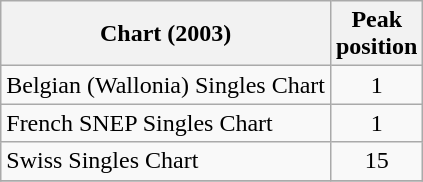<table class="wikitable sortable">
<tr>
<th>Chart (2003)</th>
<th>Peak<br>position</th>
</tr>
<tr>
<td>Belgian (Wallonia) Singles Chart</td>
<td align="center">1</td>
</tr>
<tr>
<td>French SNEP Singles Chart</td>
<td align="center">1</td>
</tr>
<tr>
<td>Swiss Singles Chart</td>
<td align="center">15</td>
</tr>
<tr>
</tr>
</table>
